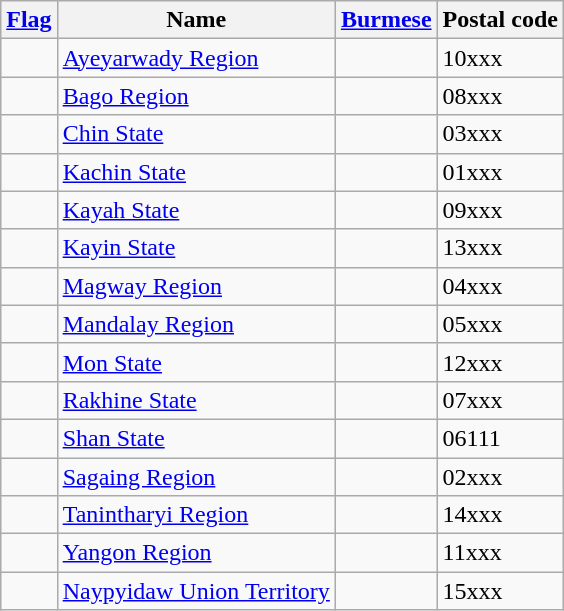<table class="wikitable sortable">
<tr>
<th class="unsortable"><a href='#'>Flag</a></th>
<th align="left">Name</th>
<th align="left"><a href='#'>Burmese</a></th>
<th align="left">Postal code</th>
</tr>
<tr>
<td></td>
<td><a href='#'>Ayeyarwady Region</a></td>
<td></td>
<td>10xxx</td>
</tr>
<tr>
<td></td>
<td><a href='#'>Bago Region</a></td>
<td></td>
<td>08xxx</td>
</tr>
<tr>
<td></td>
<td><a href='#'>Chin State</a></td>
<td></td>
<td>03xxx</td>
</tr>
<tr>
<td></td>
<td><a href='#'>Kachin State</a></td>
<td></td>
<td>01xxx</td>
</tr>
<tr>
<td></td>
<td><a href='#'>Kayah State</a></td>
<td></td>
<td>09xxx</td>
</tr>
<tr>
<td></td>
<td><a href='#'>Kayin State</a></td>
<td></td>
<td>13xxx</td>
</tr>
<tr>
<td></td>
<td><a href='#'>Magway Region</a></td>
<td></td>
<td>04xxx</td>
</tr>
<tr>
<td></td>
<td><a href='#'>Mandalay Region</a></td>
<td></td>
<td>05xxx</td>
</tr>
<tr>
<td></td>
<td><a href='#'>Mon State</a></td>
<td></td>
<td>12xxx</td>
</tr>
<tr>
<td></td>
<td><a href='#'>Rakhine State</a></td>
<td></td>
<td>07xxx</td>
</tr>
<tr>
<td></td>
<td><a href='#'>Shan State</a></td>
<td></td>
<td>06111</td>
</tr>
<tr>
<td></td>
<td><a href='#'>Sagaing Region</a></td>
<td></td>
<td>02xxx</td>
</tr>
<tr>
<td></td>
<td><a href='#'>Tanintharyi Region</a></td>
<td></td>
<td>14xxx</td>
</tr>
<tr>
<td></td>
<td><a href='#'>Yangon Region</a></td>
<td></td>
<td>11xxx</td>
</tr>
<tr>
<td></td>
<td><a href='#'>Naypyidaw Union Territory</a></td>
<td> </td>
<td>15xxx</td>
</tr>
</table>
